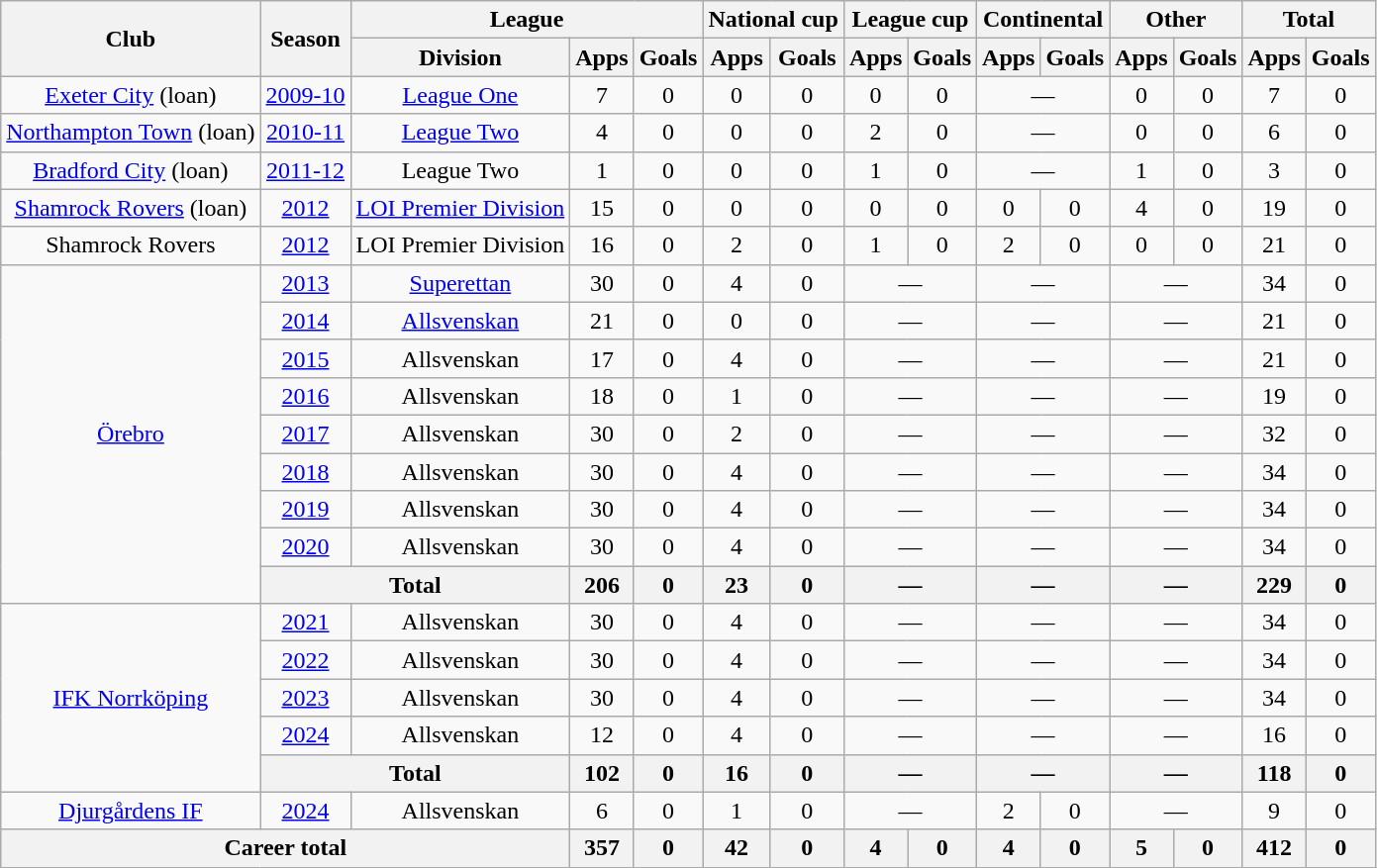<table class="wikitable" style="text-align: center;">
<tr>
<th rowspan="2">Club</th>
<th rowspan="2">Season</th>
<th colspan="3">League</th>
<th colspan="2">National cup</th>
<th colspan="2">League cup</th>
<th colspan="2">Continental</th>
<th colspan="2">Other</th>
<th colspan="2">Total</th>
</tr>
<tr>
<th>Division</th>
<th>Apps</th>
<th>Goals</th>
<th>Apps</th>
<th>Goals</th>
<th>Apps</th>
<th>Goals</th>
<th>Apps</th>
<th>Goals</th>
<th>Apps</th>
<th>Goals</th>
<th>Apps</th>
<th>Goals</th>
</tr>
<tr>
<td><a href='#'>Exeter City</a> (loan)</td>
<td><a href='#'>2009-10</a></td>
<td><a href='#'>League One</a></td>
<td>7</td>
<td>0</td>
<td>0</td>
<td>0</td>
<td>0</td>
<td>0</td>
<td colspan="2">—</td>
<td>0</td>
<td>0</td>
<td>7</td>
<td>0</td>
</tr>
<tr>
<td><a href='#'>Northampton Town</a> (loan)</td>
<td><a href='#'>2010-11</a></td>
<td><a href='#'>League Two</a></td>
<td>4</td>
<td>0</td>
<td>0</td>
<td>0</td>
<td>2</td>
<td>0</td>
<td colspan="2">—</td>
<td>0</td>
<td>0</td>
<td>6</td>
<td>0</td>
</tr>
<tr>
<td><a href='#'>Bradford City</a> (loan)</td>
<td><a href='#'>2011-12</a></td>
<td>League Two</td>
<td>1</td>
<td>0</td>
<td>0</td>
<td>0</td>
<td>1</td>
<td>0</td>
<td colspan="2">—</td>
<td>1</td>
<td>0</td>
<td>3</td>
<td>0</td>
</tr>
<tr>
<td><a href='#'>Shamrock Rovers</a> (loan)</td>
<td><a href='#'>2012</a></td>
<td><a href='#'>LOI Premier Division</a></td>
<td>15</td>
<td>0</td>
<td>0</td>
<td>0</td>
<td>0</td>
<td>0</td>
<td>0</td>
<td>0</td>
<td>4</td>
<td>0</td>
<td>19</td>
<td>0</td>
</tr>
<tr>
<td>Shamrock Rovers</td>
<td><a href='#'>2012</a></td>
<td>LOI Premier Division</td>
<td>16</td>
<td>0</td>
<td>2</td>
<td>0</td>
<td>1</td>
<td>0</td>
<td>2</td>
<td>0</td>
<td>0</td>
<td>0</td>
<td>21</td>
<td>0</td>
</tr>
<tr>
<td rowspan="9"><a href='#'>Örebro</a></td>
<td><a href='#'>2013</a></td>
<td><a href='#'>Superettan</a></td>
<td>30</td>
<td>0</td>
<td>4</td>
<td>0</td>
<td colspan="2">—</td>
<td colspan="2">—</td>
<td colspan="2">—</td>
<td>34</td>
<td>0</td>
</tr>
<tr>
<td><a href='#'>2014</a></td>
<td><a href='#'>Allsvenskan</a></td>
<td>21</td>
<td>0</td>
<td>0</td>
<td>0</td>
<td colspan="2">—</td>
<td colspan="2">—</td>
<td colspan="2">—</td>
<td>21</td>
<td>0</td>
</tr>
<tr>
<td><a href='#'>2015</a></td>
<td>Allsvenskan</td>
<td>17</td>
<td>0</td>
<td>4</td>
<td>0</td>
<td colspan="2">—</td>
<td colspan="2">—</td>
<td colspan="2">—</td>
<td>21</td>
<td>0</td>
</tr>
<tr>
<td><a href='#'>2016</a></td>
<td>Allsvenskan</td>
<td>18</td>
<td>0</td>
<td>1</td>
<td>0</td>
<td colspan="2">—</td>
<td colspan="2">—</td>
<td colspan="2">—</td>
<td>19</td>
<td>0</td>
</tr>
<tr>
<td><a href='#'>2017</a></td>
<td>Allsvenskan</td>
<td>30</td>
<td>0</td>
<td>2</td>
<td>0</td>
<td colspan="2">—</td>
<td colspan="2">—</td>
<td colspan="2">—</td>
<td>32</td>
<td>0</td>
</tr>
<tr>
<td><a href='#'>2018</a></td>
<td>Allsvenskan</td>
<td>30</td>
<td>0</td>
<td>4</td>
<td>0</td>
<td colspan="2">—</td>
<td colspan="2">—</td>
<td colspan="2">—</td>
<td>34</td>
<td>0</td>
</tr>
<tr>
<td><a href='#'>2019</a></td>
<td>Allsvenskan</td>
<td>30</td>
<td>0</td>
<td>4</td>
<td>0</td>
<td colspan="2">—</td>
<td colspan="2">—</td>
<td colspan="2">—</td>
<td>34</td>
<td>0</td>
</tr>
<tr>
<td><a href='#'>2020</a></td>
<td>Allsvenskan</td>
<td>30</td>
<td>0</td>
<td>4</td>
<td>0</td>
<td colspan="2">—</td>
<td colspan="2">—</td>
<td colspan="2">—</td>
<td>34</td>
<td>0</td>
</tr>
<tr>
<th colspan="2">Total</th>
<th>206</th>
<th>0</th>
<th>23</th>
<th>0</th>
<th colspan="2">—</th>
<th colspan="2">—</th>
<th colspan="2">—</th>
<th>229</th>
<th>0</th>
</tr>
<tr>
<td rowspan="5"><a href='#'>IFK Norrköping</a></td>
<td><a href='#'>2021</a></td>
<td>Allsvenskan</td>
<td>30</td>
<td>0</td>
<td>4</td>
<td>0</td>
<td colspan="2">—</td>
<td colspan="2">—</td>
<td colspan="2">—</td>
<td>34</td>
<td>0</td>
</tr>
<tr>
<td><a href='#'>2022</a></td>
<td>Allsvenskan</td>
<td>30</td>
<td>0</td>
<td>4</td>
<td>0</td>
<td colspan="2">—</td>
<td colspan="2">—</td>
<td colspan="2">—</td>
<td>34</td>
<td>0</td>
</tr>
<tr>
<td><a href='#'>2023</a></td>
<td>Allsvenskan</td>
<td>30</td>
<td>0</td>
<td>4</td>
<td>0</td>
<td colspan="2">—</td>
<td colspan="2">—</td>
<td colspan="2">—</td>
<td>34</td>
<td>0</td>
</tr>
<tr>
<td><a href='#'>2024</a></td>
<td>Allsvenskan</td>
<td>12</td>
<td>0</td>
<td>4</td>
<td>0</td>
<td colspan="2">—</td>
<td colspan="2">—</td>
<td colspan="2">—</td>
<td>16</td>
<td>0</td>
</tr>
<tr>
<th colspan="2">Total</th>
<th>102</th>
<th>0</th>
<th>16</th>
<th>0</th>
<th colspan="2">—</th>
<th colspan="2">—</th>
<th colspan="2">—</th>
<th>118</th>
<th>0</th>
</tr>
<tr>
<td><a href='#'>Djurgårdens IF</a></td>
<td><a href='#'>2024</a></td>
<td>Allsvenskan</td>
<td>6</td>
<td>0</td>
<td>1</td>
<td>0</td>
<td colspan="2">—</td>
<td>2</td>
<td>0</td>
<td colspan="2">—</td>
<td>9</td>
<td>0</td>
</tr>
<tr>
<th colspan="3">Career total</th>
<th>357</th>
<th>0</th>
<th>42</th>
<th>0</th>
<th>4</th>
<th>0</th>
<th>4</th>
<th>0</th>
<th>5</th>
<th>0</th>
<th>412</th>
<th>0</th>
</tr>
</table>
